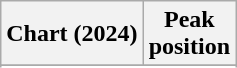<table class="wikitable sortable plainrowheaders" style="text-align:center">
<tr>
<th scope="col">Chart (2024)</th>
<th scope="col">Peak<br>position</th>
</tr>
<tr>
</tr>
<tr>
</tr>
<tr>
</tr>
</table>
